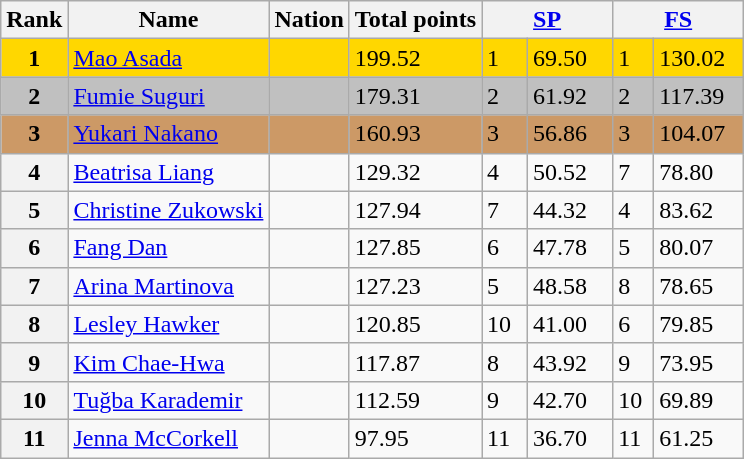<table class="wikitable">
<tr>
<th>Rank</th>
<th>Name</th>
<th>Nation</th>
<th>Total points</th>
<th colspan="2" width="80px"><a href='#'>SP</a></th>
<th colspan="2" width="80px"><a href='#'>FS</a></th>
</tr>
<tr bgcolor="gold">
<td align="center"><strong>1</strong></td>
<td><a href='#'>Mao Asada</a></td>
<td></td>
<td>199.52</td>
<td>1</td>
<td>69.50</td>
<td>1</td>
<td>130.02</td>
</tr>
<tr bgcolor="silver">
<td align="center"><strong>2</strong></td>
<td><a href='#'>Fumie Suguri</a></td>
<td></td>
<td>179.31</td>
<td>2</td>
<td>61.92</td>
<td>2</td>
<td>117.39</td>
</tr>
<tr bgcolor="cc9966">
<td align="center"><strong>3</strong></td>
<td><a href='#'>Yukari Nakano</a></td>
<td></td>
<td>160.93</td>
<td>3</td>
<td>56.86</td>
<td>3</td>
<td>104.07</td>
</tr>
<tr>
<th>4</th>
<td><a href='#'>Beatrisa Liang</a></td>
<td></td>
<td>129.32</td>
<td>4</td>
<td>50.52</td>
<td>7</td>
<td>78.80</td>
</tr>
<tr>
<th>5</th>
<td><a href='#'>Christine Zukowski</a></td>
<td></td>
<td>127.94</td>
<td>7</td>
<td>44.32</td>
<td>4</td>
<td>83.62</td>
</tr>
<tr>
<th>6</th>
<td><a href='#'>Fang Dan</a></td>
<td></td>
<td>127.85</td>
<td>6</td>
<td>47.78</td>
<td>5</td>
<td>80.07</td>
</tr>
<tr>
<th>7</th>
<td><a href='#'>Arina Martinova</a></td>
<td></td>
<td>127.23</td>
<td>5</td>
<td>48.58</td>
<td>8</td>
<td>78.65</td>
</tr>
<tr>
<th>8</th>
<td><a href='#'>Lesley Hawker</a></td>
<td></td>
<td>120.85</td>
<td>10</td>
<td>41.00</td>
<td>6</td>
<td>79.85</td>
</tr>
<tr>
<th>9</th>
<td><a href='#'>Kim Chae-Hwa</a></td>
<td></td>
<td>117.87</td>
<td>8</td>
<td>43.92</td>
<td>9</td>
<td>73.95</td>
</tr>
<tr>
<th>10</th>
<td><a href='#'>Tuğba Karademir</a></td>
<td></td>
<td>112.59</td>
<td>9</td>
<td>42.70</td>
<td>10</td>
<td>69.89</td>
</tr>
<tr>
<th>11</th>
<td><a href='#'>Jenna McCorkell</a></td>
<td></td>
<td>97.95</td>
<td>11</td>
<td>36.70</td>
<td>11</td>
<td>61.25</td>
</tr>
</table>
